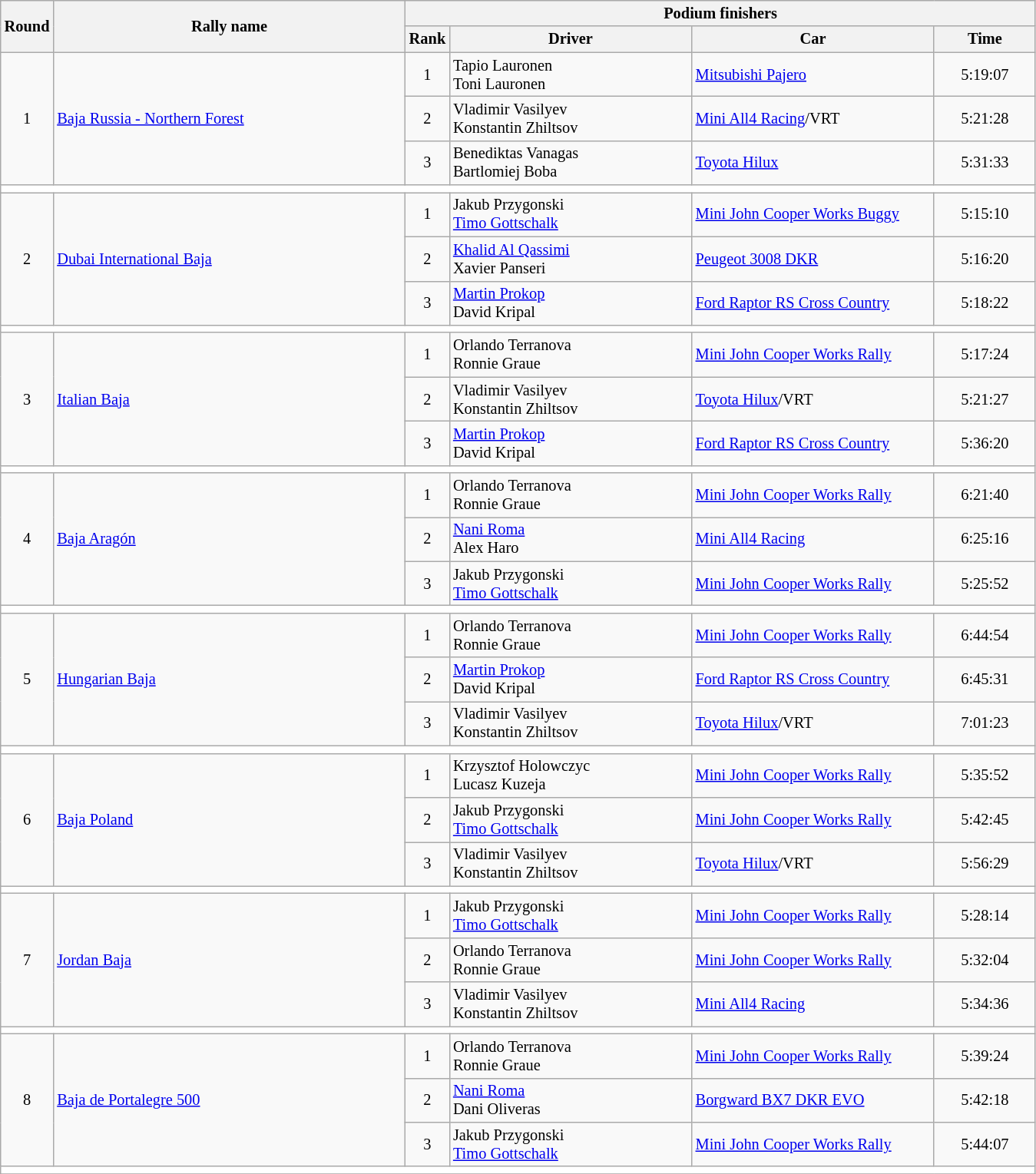<table class="wikitable" style="font-size:85%;">
<tr>
<th rowspan=2>Round</th>
<th style="width:22em" rowspan=2>Rally name</th>
<th colspan=4>Podium finishers</th>
</tr>
<tr>
<th>Rank</th>
<th style="width:15em">Driver</th>
<th style="width:15em">Car</th>
<th style="width:6em">Time</th>
</tr>
<tr>
<td rowspan=3 align=center>1</td>
<td rowspan=3> <a href='#'>Baja Russia - Northern Forest</a></td>
<td align=center>1</td>
<td> Tapio Lauronen <br> Toni Lauronen</td>
<td><a href='#'>Mitsubishi Pajero</a></td>
<td align=center>5:19:07</td>
</tr>
<tr>
<td align=center>2</td>
<td> Vladimir Vasilyev <br> Konstantin Zhiltsov</td>
<td><a href='#'>Mini All4 Racing</a>/VRT</td>
<td align=center>5:21:28</td>
</tr>
<tr>
<td align=center>3</td>
<td> Benediktas Vanagas <br> Bartlomiej Boba</td>
<td><a href='#'>Toyota Hilux</a></td>
<td align=center>5:31:33</td>
</tr>
<tr style="background:white;">
<td colspan="6"></td>
</tr>
<tr>
<td rowspan=3 align=center>2</td>
<td rowspan=3> <a href='#'>Dubai International Baja</a></td>
<td align=center>1</td>
<td> Jakub Przygonski<br> <a href='#'>Timo Gottschalk</a></td>
<td><a href='#'>Mini John Cooper Works Buggy</a></td>
<td align=center>5:15:10</td>
</tr>
<tr>
<td align=center>2</td>
<td> <a href='#'>Khalid Al Qassimi</a><br> Xavier Panseri</td>
<td><a href='#'>Peugeot 3008 DKR</a></td>
<td align=center>5:16:20</td>
</tr>
<tr>
<td align=center>3</td>
<td> <a href='#'>Martin Prokop</a><br> David Kripal</td>
<td><a href='#'>Ford Raptor RS Cross Country</a></td>
<td align=center>5:18:22</td>
</tr>
<tr style="background:white;">
<td colspan="6"></td>
</tr>
<tr>
<td rowspan=3 align=center>3</td>
<td rowspan=3> <a href='#'>Italian Baja</a></td>
<td align=center>1</td>
<td> Orlando Terranova<br> Ronnie Graue</td>
<td><a href='#'>Mini John Cooper Works Rally</a></td>
<td align=center>5:17:24</td>
</tr>
<tr>
<td align=center>2</td>
<td> Vladimir Vasilyev <br> Konstantin Zhiltsov</td>
<td><a href='#'>Toyota Hilux</a>/VRT</td>
<td align=center>5:21:27</td>
</tr>
<tr>
<td align=center>3</td>
<td> <a href='#'>Martin Prokop</a><br> David Kripal</td>
<td><a href='#'>Ford Raptor RS Cross Country</a></td>
<td align=center>5:36:20</td>
</tr>
<tr style="background:white;">
<td colspan="6"></td>
</tr>
<tr>
<td rowspan=3 align=center>4</td>
<td rowspan=3> <a href='#'>Baja Aragón</a></td>
<td align=center>1</td>
<td> Orlando Terranova<br> Ronnie Graue</td>
<td><a href='#'>Mini John Cooper Works Rally</a></td>
<td align=center>6:21:40</td>
</tr>
<tr>
<td align=center>2</td>
<td> <a href='#'>Nani Roma</a> <br> Alex Haro</td>
<td><a href='#'>Mini All4 Racing</a></td>
<td align=center>6:25:16</td>
</tr>
<tr>
<td align=center>3</td>
<td> Jakub Przygonski<br> <a href='#'>Timo Gottschalk</a></td>
<td><a href='#'>Mini John Cooper Works Rally</a></td>
<td align=center>5:25:52</td>
</tr>
<tr style="background:white;">
<td colspan="6"></td>
</tr>
<tr>
<td rowspan=3 align=center>5</td>
<td rowspan=3> <a href='#'>Hungarian Baja</a></td>
<td align=center>1</td>
<td> Orlando Terranova<br> Ronnie Graue</td>
<td><a href='#'>Mini John Cooper Works Rally</a></td>
<td align=center>6:44:54</td>
</tr>
<tr>
<td align=center>2</td>
<td> <a href='#'>Martin Prokop</a><br> David Kripal</td>
<td><a href='#'>Ford Raptor RS Cross Country</a></td>
<td align=center>6:45:31</td>
</tr>
<tr>
<td align=center>3</td>
<td> Vladimir Vasilyev <br> Konstantin Zhiltsov</td>
<td><a href='#'>Toyota Hilux</a>/VRT</td>
<td align=center>7:01:23</td>
</tr>
<tr style="background:white;">
<td colspan="6"></td>
</tr>
<tr>
<td rowspan=3 align=center>6</td>
<td rowspan=3> <a href='#'>Baja Poland</a></td>
<td align=center>1</td>
<td> Krzysztof Holowczyc<br> Lucasz Kuzeja</td>
<td><a href='#'>Mini John Cooper Works Rally</a></td>
<td align=center>5:35:52</td>
</tr>
<tr>
<td align=center>2</td>
<td> Jakub Przygonski<br> <a href='#'>Timo Gottschalk</a></td>
<td><a href='#'>Mini John Cooper Works Rally</a></td>
<td align=center>5:42:45</td>
</tr>
<tr>
<td align=center>3</td>
<td> Vladimir Vasilyev <br> Konstantin Zhiltsov</td>
<td><a href='#'>Toyota Hilux</a>/VRT</td>
<td align=center>5:56:29</td>
</tr>
<tr style="background:white;">
<td colspan="6"></td>
</tr>
<tr>
<td rowspan=3 align=center>7</td>
<td rowspan=3> <a href='#'>Jordan Baja</a></td>
<td align=center>1</td>
<td> Jakub Przygonski<br> <a href='#'>Timo Gottschalk</a></td>
<td><a href='#'>Mini John Cooper Works Rally</a></td>
<td align=center>5:28:14</td>
</tr>
<tr>
<td align=center>2</td>
<td> Orlando Terranova<br> Ronnie Graue</td>
<td><a href='#'>Mini John Cooper Works Rally</a></td>
<td align=center>5:32:04</td>
</tr>
<tr>
<td align=center>3</td>
<td> Vladimir Vasilyev <br> Konstantin Zhiltsov</td>
<td><a href='#'>Mini All4 Racing</a></td>
<td align=center>5:34:36</td>
</tr>
<tr style="background:white;">
<td colspan="6"></td>
</tr>
<tr>
<td rowspan=3 align=center>8</td>
<td rowspan=3> <a href='#'>Baja de Portalegre 500</a></td>
<td align=center>1</td>
<td> Orlando Terranova<br> Ronnie Graue</td>
<td><a href='#'>Mini John Cooper Works Rally</a></td>
<td align=center>5:39:24</td>
</tr>
<tr>
<td align=center>2</td>
<td> <a href='#'>Nani Roma</a> <br> Dani Oliveras</td>
<td><a href='#'>Borgward BX7 DKR EVO</a></td>
<td align=center>5:42:18</td>
</tr>
<tr>
<td align=center>3</td>
<td> Jakub Przygonski<br> <a href='#'>Timo Gottschalk</a></td>
<td><a href='#'>Mini John Cooper Works Rally</a></td>
<td align=center>5:44:07</td>
</tr>
<tr style="background:white;">
<td colspan="6"></td>
</tr>
<tr>
</tr>
</table>
